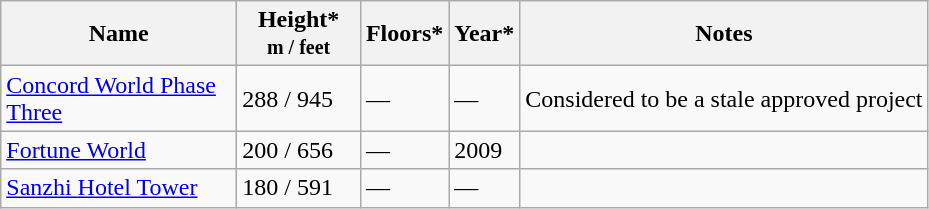<table class="wikitable sortable">
<tr>
<th style="width:150px;">Name</th>
<th style="width:75px;">Height*<br><small>m / feet</small></th>
<th>Floors*</th>
<th>Year*</th>
<th class="unsortable" style="width:*;">Notes</th>
</tr>
<tr>
<td><a href='#'>Concord World Phase Three</a></td>
<td>288 / 945</td>
<td>—</td>
<td>—</td>
<td>Considered to be a stale approved project</td>
</tr>
<tr>
<td><a href='#'>Fortune World</a></td>
<td>200 / 656</td>
<td>—</td>
<td>2009</td>
<td></td>
</tr>
<tr>
<td><a href='#'>Sanzhi Hotel Tower</a></td>
<td>180 / 591</td>
<td>—</td>
<td>—</td>
<td></td>
</tr>
</table>
